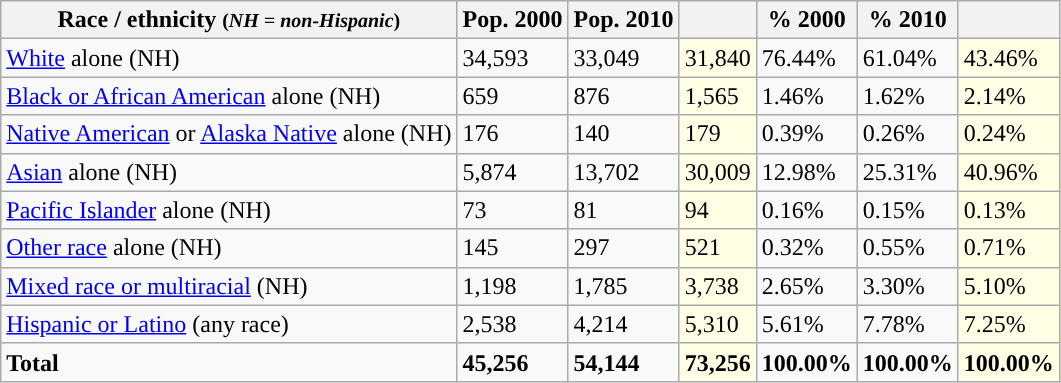<table class="wikitable">
<tr>
<th>Race / ethnicity <small>(<em>NH = non-Hispanic</em>)</small></th>
<th>Pop. 2000</th>
<th>Pop. 2010</th>
<th></th>
<th>% 2000</th>
<th>% 2010</th>
<th></th>
</tr>
<tr>
<td><a href='#'>White</a> alone (NH)</td>
<td>34,593</td>
<td>33,049</td>
<td style='background: #ffffe6;'>31,840</td>
<td>76.44%</td>
<td>61.04%</td>
<td style='background: #ffffe6;'>43.46%</td>
</tr>
<tr>
<td><a href='#'>Black or African American</a> alone (NH)</td>
<td>659</td>
<td>876</td>
<td style='background: #ffffe6;'>1,565</td>
<td>1.46%</td>
<td>1.62%</td>
<td style='background: #ffffe6;'>2.14%</td>
</tr>
<tr>
<td><a href='#'>Native American</a> or <a href='#'>Alaska Native</a> alone (NH)</td>
<td>176</td>
<td>140</td>
<td style='background: #ffffe6;'>179</td>
<td>0.39%</td>
<td>0.26%</td>
<td style='background: #ffffe6;'>0.24%</td>
</tr>
<tr>
<td><a href='#'>Asian</a> alone (NH)</td>
<td>5,874</td>
<td>13,702</td>
<td style='background: #ffffe6;'>30,009</td>
<td>12.98%</td>
<td>25.31%</td>
<td style='background: #ffffe6;'>40.96%</td>
</tr>
<tr>
<td><a href='#'>Pacific Islander</a> alone (NH)</td>
<td>73</td>
<td>81</td>
<td style='background: #ffffe6;'>94</td>
<td>0.16%</td>
<td>0.15%</td>
<td style='background: #ffffe6;'>0.13%</td>
</tr>
<tr>
<td><a href='#'>Other race</a> alone (NH)</td>
<td>145</td>
<td>297</td>
<td style='background: #ffffe6;'>521</td>
<td>0.32%</td>
<td>0.55%</td>
<td style='background: #ffffe6;'>0.71%</td>
</tr>
<tr>
<td><a href='#'>Mixed race or multiracial</a> (NH)</td>
<td>1,198</td>
<td>1,785</td>
<td style='background: #ffffe6;'>3,738</td>
<td>2.65%</td>
<td>3.30%</td>
<td style='background: #ffffe6;'>5.10%</td>
</tr>
<tr>
<td><a href='#'>Hispanic or Latino</a> (any race)</td>
<td>2,538</td>
<td>4,214</td>
<td style='background: #ffffe6;'>5,310</td>
<td>5.61%</td>
<td>7.78%</td>
<td style='background: #ffffe6;'>7.25%</td>
</tr>
<tr>
<td><strong>Total</strong></td>
<td><strong>45,256</strong></td>
<td><strong>54,144</strong></td>
<td style='background: #ffffe6;'><strong>73,256</strong></td>
<td><strong>100.00%</strong></td>
<td><strong>100.00%</strong></td>
<td style='background: #ffffe6;'><strong>100.00%</strong></td>
</tr>
</table>
